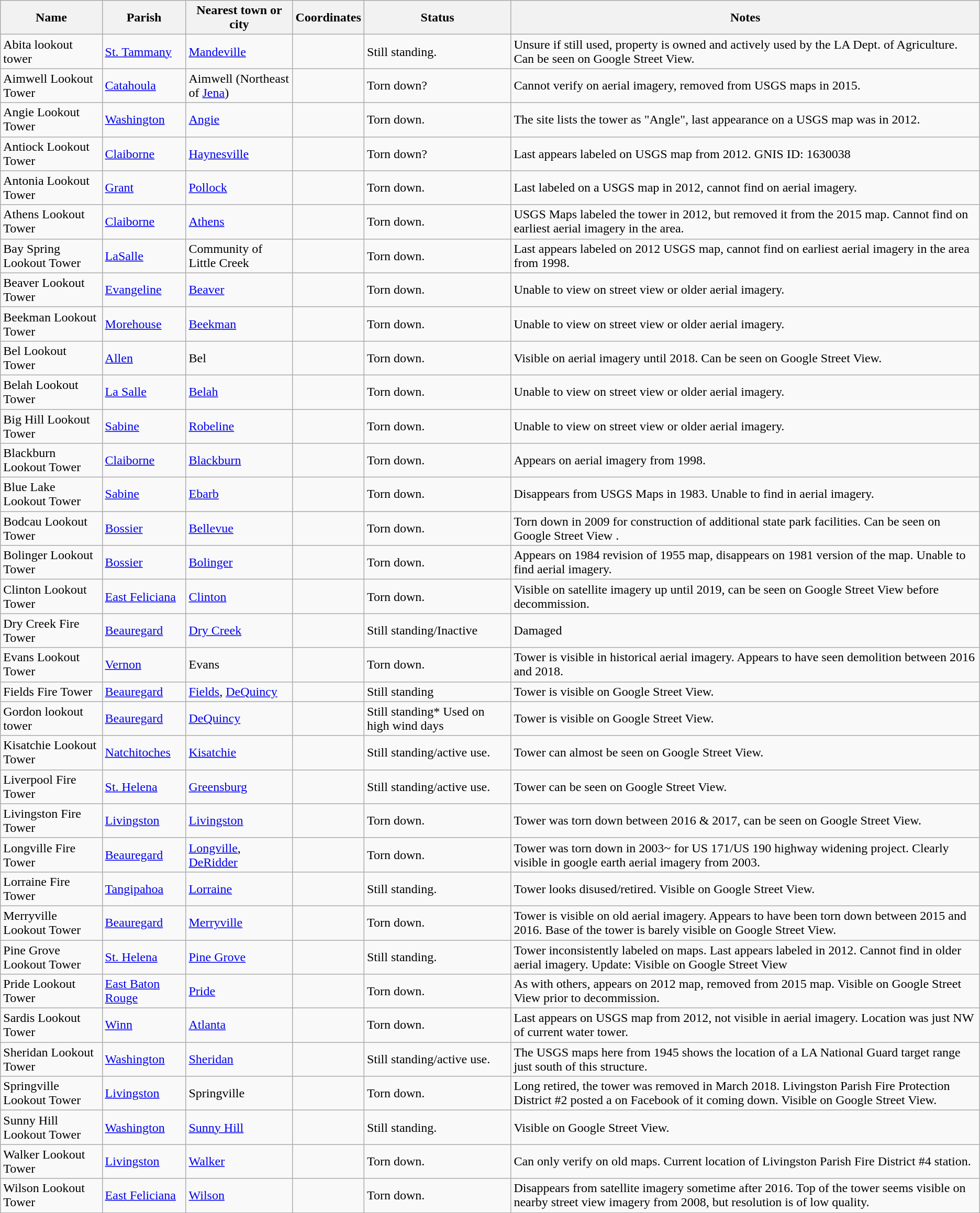<table class="wikitable sortable">
<tr>
<th>Name</th>
<th>Parish</th>
<th>Nearest town or city</th>
<th>Coordinates</th>
<th>Status</th>
<th>Notes</th>
</tr>
<tr>
<td>Abita lookout tower</td>
<td><a href='#'>St. Tammany</a></td>
<td><a href='#'>Mandeville</a></td>
<td></td>
<td>Still standing.</td>
<td>Unsure if still used, property is owned and actively used by the LA Dept. of Agriculture. Can be seen  on Google Street View.</td>
</tr>
<tr>
<td>Aimwell Lookout Tower</td>
<td><a href='#'>Catahoula</a></td>
<td>Aimwell (Northeast of <a href='#'>Jena</a>)</td>
<td></td>
<td>Torn down?</td>
<td>Cannot verify on aerial imagery, removed from USGS maps in 2015. </td>
</tr>
<tr>
<td>Angie Lookout Tower</td>
<td><a href='#'>Washington</a></td>
<td><a href='#'>Angie</a></td>
<td></td>
<td>Torn down.</td>
<td>The  site lists the tower as "Angle", last appearance on a USGS map was in 2012.</td>
</tr>
<tr>
<td>Antiock Lookout Tower</td>
<td><a href='#'>Claiborne</a></td>
<td><a href='#'>Haynesville</a></td>
<td></td>
<td>Torn down?</td>
<td>Last appears labeled on USGS map from 2012. GNIS ID:	1630038</td>
</tr>
<tr>
<td>Antonia Lookout Tower</td>
<td><a href='#'>Grant</a></td>
<td><a href='#'>Pollock</a></td>
<td></td>
<td>Torn down.</td>
<td>Last labeled on a USGS map in 2012, cannot find on aerial imagery.</td>
</tr>
<tr>
<td>Athens Lookout Tower</td>
<td><a href='#'>Claiborne</a></td>
<td><a href='#'>Athens</a></td>
<td></td>
<td>Torn down.</td>
<td>USGS Maps labeled the tower in 2012, but removed it from the 2015 map. Cannot find on earliest aerial imagery in the area.</td>
</tr>
<tr>
<td>Bay Spring Lookout Tower</td>
<td><a href='#'>LaSalle</a></td>
<td>Community of Little Creek</td>
<td></td>
<td>Torn down.</td>
<td>Last appears labeled on 2012 USGS map, cannot find on earliest aerial imagery in the area from 1998.</td>
</tr>
<tr>
<td>Beaver Lookout Tower</td>
<td><a href='#'>Evangeline</a></td>
<td><a href='#'>Beaver</a></td>
<td></td>
<td>Torn down.</td>
<td>Unable to view on street view or older aerial imagery.</td>
</tr>
<tr>
<td>Beekman Lookout Tower</td>
<td><a href='#'>Morehouse</a></td>
<td><a href='#'>Beekman</a></td>
<td></td>
<td>Torn down.</td>
<td>Unable to view on street view or older aerial imagery.</td>
</tr>
<tr>
<td>Bel Lookout Tower</td>
<td><a href='#'>Allen</a></td>
<td>Bel</td>
<td></td>
<td>Torn down.</td>
<td>Visible on aerial imagery until 2018. Can be seen  on Google Street View.</td>
</tr>
<tr>
<td>Belah Lookout Tower</td>
<td><a href='#'>La Salle</a></td>
<td><a href='#'>Belah</a></td>
<td></td>
<td>Torn down.</td>
<td>Unable to view on street view or older aerial imagery.</td>
</tr>
<tr>
<td>Big Hill Lookout Tower</td>
<td><a href='#'>Sabine</a></td>
<td><a href='#'>Robeline</a></td>
<td></td>
<td>Torn down.</td>
<td>Unable to view on street view or older aerial imagery.</td>
</tr>
<tr>
<td>Blackburn Lookout Tower</td>
<td><a href='#'>Claiborne</a></td>
<td><a href='#'>Blackburn</a></td>
<td></td>
<td>Torn down.</td>
<td>Appears on aerial imagery from 1998.</td>
</tr>
<tr>
<td>Blue Lake Lookout Tower</td>
<td><a href='#'>Sabine</a></td>
<td><a href='#'>Ebarb</a></td>
<td></td>
<td>Torn down.</td>
<td>Disappears from USGS Maps in 1983. Unable to find in aerial imagery.</td>
</tr>
<tr>
<td>Bodcau Lookout Tower</td>
<td><a href='#'>Bossier</a></td>
<td><a href='#'>Bellevue</a></td>
<td></td>
<td>Torn down.</td>
<td>Torn down in 2009 for construction of additional state park facilities. Can be seen on Google Street View .</td>
</tr>
<tr>
<td>Bolinger Lookout Tower</td>
<td><a href='#'>Bossier</a></td>
<td><a href='#'>Bolinger</a></td>
<td></td>
<td>Torn down.</td>
<td>Appears on 1984 revision of 1955 map, disappears on 1981 version of the map. Unable to find aerial imagery.</td>
</tr>
<tr>
<td>Clinton Lookout Tower</td>
<td><a href='#'>East Feliciana</a></td>
<td><a href='#'>Clinton</a></td>
<td></td>
<td>Torn down.</td>
<td>Visible on satellite imagery up until 2019, can be seen  on Google Street View before decommission.</td>
</tr>
<tr>
<td>Dry Creek Fire Tower</td>
<td><a href='#'>Beauregard</a></td>
<td><a href='#'>Dry Creek</a></td>
<td></td>
<td>Still standing/Inactive</td>
<td>Damaged</td>
</tr>
<tr>
<td>Evans Lookout Tower</td>
<td><a href='#'>Vernon</a></td>
<td>Evans</td>
<td></td>
<td>Torn down.</td>
<td>Tower is visible in historical aerial imagery. Appears to have seen demolition between 2016 and 2018.</td>
</tr>
<tr>
<td>Fields Fire Tower</td>
<td><a href='#'>Beauregard</a></td>
<td><a href='#'>Fields</a>, <a href='#'>DeQuincy</a></td>
<td></td>
<td>Still standing</td>
<td>Tower is visible  on Google Street View.</td>
</tr>
<tr>
<td>Gordon lookout tower</td>
<td><a href='#'>Beauregard</a></td>
<td><a href='#'>DeQuincy</a></td>
<td></td>
<td>Still standing* Used on high wind days</td>
<td>Tower is visible  on Google Street View.</td>
</tr>
<tr>
<td>Kisatchie Lookout Tower</td>
<td><a href='#'> Natchitoches</a></td>
<td><a href='#'>Kisatchie</a></td>
<td></td>
<td>Still standing/active use.</td>
<td>Tower can almost be seen  on Google Street View.</td>
</tr>
<tr>
<td>Liverpool Fire Tower</td>
<td><a href='#'>St. Helena</a></td>
<td><a href='#'>Greensburg</a></td>
<td></td>
<td>Still standing/active use.</td>
<td>Tower can be seen  on Google Street View.</td>
</tr>
<tr>
<td>Livingston Fire Tower</td>
<td><a href='#'>Livingston</a></td>
<td><a href='#'>Livingston</a></td>
<td></td>
<td>Torn down.</td>
<td>Tower was torn down between 2016 & 2017, can be seen  on Google Street View.</td>
</tr>
<tr>
<td>Longville Fire Tower</td>
<td><a href='#'>Beauregard</a></td>
<td><a href='#'>Longville</a>, <a href='#'>DeRidder</a></td>
<td></td>
<td>Torn down.</td>
<td>Tower was torn down in 2003~ for US 171/US 190 highway widening project. Clearly visible in google earth aerial imagery from 2003.</td>
</tr>
<tr>
<td>Lorraine Fire Tower</td>
<td><a href='#'>Tangipahoa</a></td>
<td><a href='#'>Lorraine</a></td>
<td></td>
<td>Still standing.</td>
<td>Tower looks disused/retired. Visible  on Google Street View.</td>
</tr>
<tr>
<td>Merryville Lookout Tower</td>
<td><a href='#'>Beauregard</a></td>
<td><a href='#'>Merryville</a></td>
<td></td>
<td>Torn down.</td>
<td>Tower is visible on old aerial imagery. Appears to have been torn down between 2015 and 2016. Base of the tower is barely visible  on Google Street View.</td>
</tr>
<tr>
<td>Pine Grove Lookout Tower</td>
<td><a href='#'>St. Helena</a></td>
<td><a href='#'>Pine Grove</a></td>
<td></td>
<td>Still standing.</td>
<td>Tower inconsistently labeled on maps. Last appears labeled in 2012. Cannot find in older aerial imagery. Update: Visible  on Google Street View</td>
</tr>
<tr>
<td>Pride Lookout Tower</td>
<td><a href='#'>East Baton Rouge</a></td>
<td><a href='#'>Pride</a></td>
<td></td>
<td>Torn down.</td>
<td>As with others, appears on 2012 map, removed from 2015 map. Visible  on Google Street View prior to decommission.</td>
</tr>
<tr>
<td>Sardis Lookout Tower</td>
<td><a href='#'>Winn</a></td>
<td><a href='#'>Atlanta</a></td>
<td></td>
<td>Torn down.</td>
<td>Last appears on USGS map from 2012, not visible in aerial imagery. Location was just NW of current water tower.</td>
</tr>
<tr>
<td>Sheridan Lookout Tower</td>
<td><a href='#'>Washington</a></td>
<td><a href='#'>Sheridan</a></td>
<td></td>
<td>Still standing/active use.</td>
<td>The USGS maps here from 1945 shows the location of a LA National Guard target range just south of this structure.</td>
</tr>
<tr>
<td>Springville Lookout Tower</td>
<td><a href='#'>Livingston</a></td>
<td>Springville</td>
<td></td>
<td>Torn down.</td>
<td>Long retired, the tower was removed in March 2018. Livingston Parish Fire Protection District #2 posted a  on Facebook of it coming down. Visible  on Google Street View.</td>
</tr>
<tr>
<td>Sunny Hill Lookout Tower</td>
<td><a href='#'>Washington</a></td>
<td><a href='#'>Sunny Hill</a></td>
<td></td>
<td>Still standing.</td>
<td>Visible  on Google Street View.</td>
</tr>
<tr>
<td>Walker Lookout Tower</td>
<td><a href='#'>Livingston</a></td>
<td><a href='#'>Walker</a></td>
<td></td>
<td>Torn down.</td>
<td>Can only verify on old maps. Current location of Livingston Parish Fire District #4 station.</td>
</tr>
<tr>
<td>Wilson Lookout Tower</td>
<td><a href='#'>East Feliciana</a></td>
<td><a href='#'>Wilson</a></td>
<td></td>
<td>Torn down.</td>
<td>Disappears from satellite imagery sometime after 2016. Top of the tower seems visible on nearby street view imagery from 2008, but resolution is of low quality.</td>
</tr>
<tr>
</tr>
</table>
